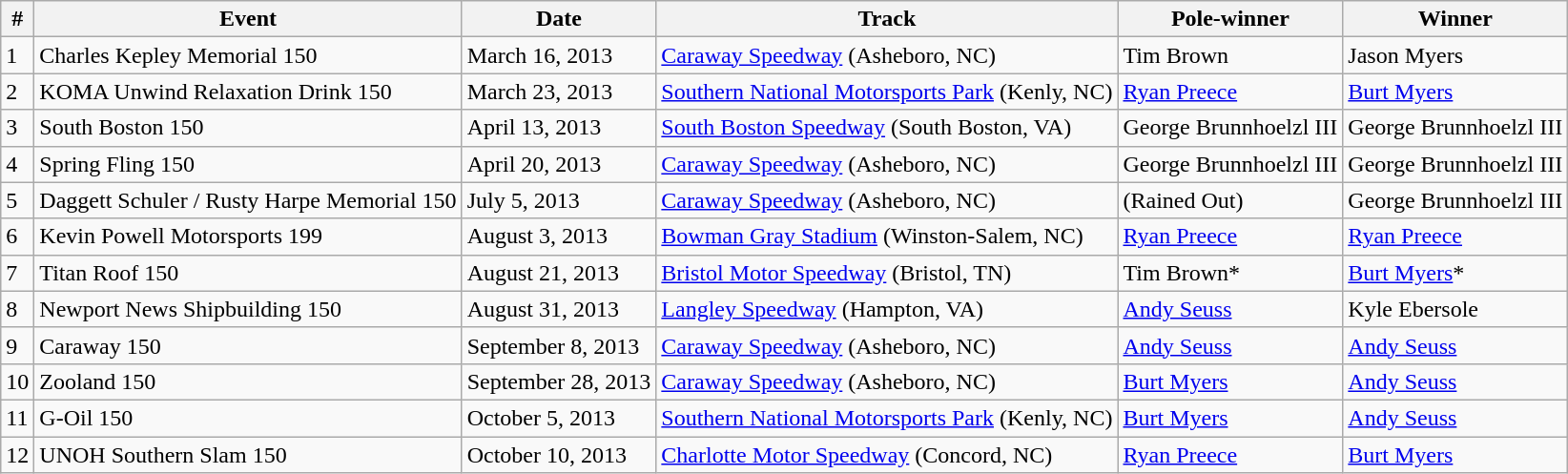<table class="wikitable">
<tr>
<th>#</th>
<th>Event</th>
<th>Date</th>
<th>Track</th>
<th>Pole-winner</th>
<th>Winner</th>
</tr>
<tr>
<td>1</td>
<td>Charles Kepley Memorial 150</td>
<td>March 16, 2013</td>
<td><a href='#'>Caraway Speedway</a> (Asheboro, NC)</td>
<td>Tim Brown</td>
<td>Jason Myers</td>
</tr>
<tr>
<td>2</td>
<td>KOMA Unwind Relaxation Drink 150</td>
<td>March 23, 2013</td>
<td><a href='#'>Southern National Motorsports Park</a> (Kenly, NC)</td>
<td><a href='#'>Ryan Preece</a></td>
<td><a href='#'>Burt Myers</a></td>
</tr>
<tr>
<td>3</td>
<td>South Boston 150</td>
<td>April 13, 2013</td>
<td><a href='#'>South Boston Speedway</a> (South Boston, VA)</td>
<td>George Brunnhoelzl III</td>
<td>George Brunnhoelzl III</td>
</tr>
<tr>
<td>4</td>
<td>Spring Fling 150</td>
<td>April 20, 2013</td>
<td><a href='#'>Caraway Speedway</a> (Asheboro, NC)</td>
<td>George Brunnhoelzl III</td>
<td>George Brunnhoelzl III</td>
</tr>
<tr>
<td>5</td>
<td>Daggett Schuler / Rusty Harpe Memorial 150</td>
<td>July 5, 2013</td>
<td><a href='#'>Caraway Speedway</a> (Asheboro, NC)</td>
<td>(Rained Out)</td>
<td>George Brunnhoelzl III</td>
</tr>
<tr>
<td>6</td>
<td>Kevin Powell Motorsports 199</td>
<td>August 3, 2013</td>
<td><a href='#'>Bowman Gray Stadium</a> (Winston-Salem, NC)</td>
<td><a href='#'>Ryan Preece</a></td>
<td><a href='#'>Ryan Preece</a></td>
</tr>
<tr>
<td>7</td>
<td>Titan Roof 150</td>
<td>August 21, 2013</td>
<td><a href='#'>Bristol Motor Speedway</a> (Bristol, TN)</td>
<td>Tim Brown*</td>
<td><a href='#'>Burt Myers</a>*</td>
</tr>
<tr>
<td>8</td>
<td>Newport News Shipbuilding 150</td>
<td>August 31, 2013</td>
<td><a href='#'>Langley Speedway</a> (Hampton, VA)</td>
<td><a href='#'>Andy Seuss</a></td>
<td>Kyle Ebersole</td>
</tr>
<tr>
<td>9</td>
<td>Caraway 150</td>
<td>September 8, 2013</td>
<td><a href='#'>Caraway Speedway</a> (Asheboro, NC)</td>
<td><a href='#'>Andy Seuss</a></td>
<td><a href='#'>Andy Seuss</a></td>
</tr>
<tr>
<td>10</td>
<td>Zooland 150</td>
<td>September 28, 2013</td>
<td><a href='#'>Caraway Speedway</a> (Asheboro, NC)</td>
<td><a href='#'>Burt Myers</a></td>
<td><a href='#'>Andy Seuss</a></td>
</tr>
<tr>
<td>11</td>
<td>G-Oil 150</td>
<td>October 5, 2013</td>
<td><a href='#'>Southern National Motorsports Park</a> (Kenly, NC)</td>
<td><a href='#'>Burt Myers</a></td>
<td><a href='#'>Andy Seuss</a></td>
</tr>
<tr>
<td>12</td>
<td>UNOH Southern Slam 150</td>
<td>October 10, 2013</td>
<td><a href='#'>Charlotte Motor Speedway</a> (Concord, NC)</td>
<td><a href='#'>Ryan Preece</a></td>
<td><a href='#'>Burt Myers</a></td>
</tr>
</table>
